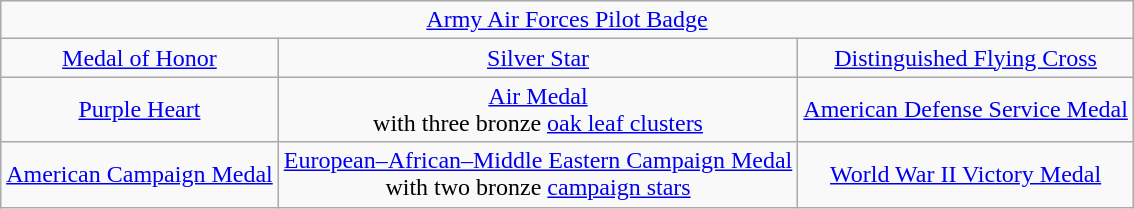<table class="wikitable" style="margin:1em auto; text-align:center;">
<tr>
<td colspan="3"><a href='#'>Army Air Forces Pilot Badge</a></td>
</tr>
<tr>
<td><a href='#'>Medal of Honor</a></td>
<td><a href='#'>Silver Star</a></td>
<td><a href='#'>Distinguished Flying Cross</a></td>
</tr>
<tr>
<td><a href='#'>Purple Heart</a></td>
<td><a href='#'>Air Medal</a><br>with three bronze <a href='#'>oak leaf clusters</a></td>
<td><a href='#'>American Defense Service Medal</a></td>
</tr>
<tr>
<td><a href='#'>American Campaign Medal</a></td>
<td><a href='#'>European–African–Middle Eastern Campaign Medal</a><br>with two bronze <a href='#'>campaign stars</a></td>
<td><a href='#'>World War II Victory Medal</a></td>
</tr>
</table>
